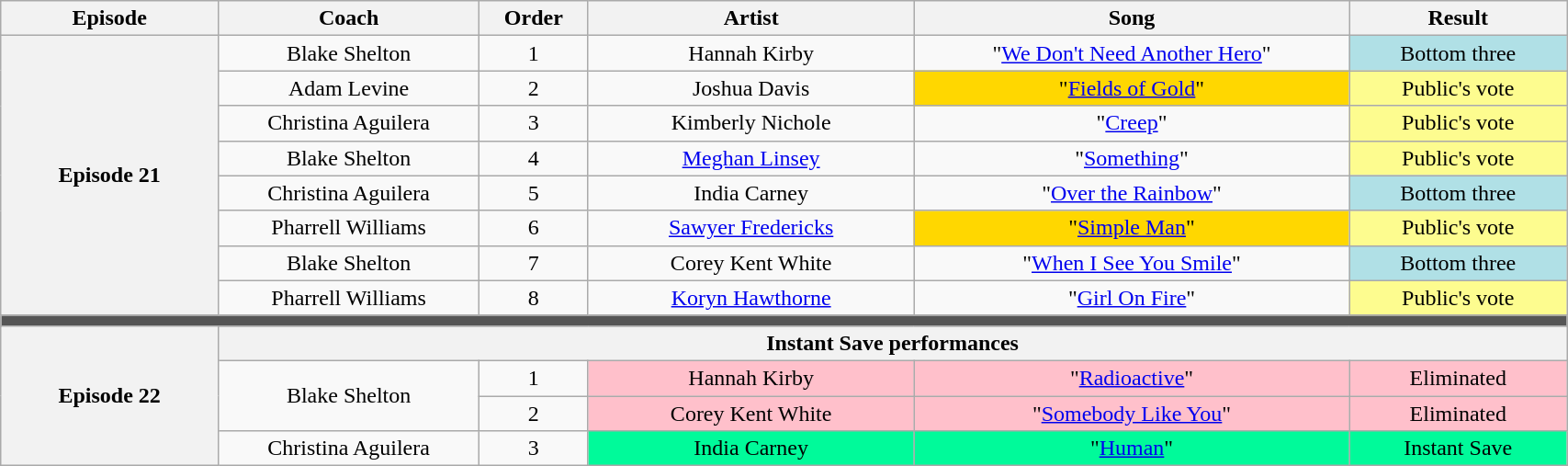<table class="wikitable" style="text-align:center; width:90%;">
<tr>
<th style="width:10%;">Episode</th>
<th style="width:12%;">Coach</th>
<th style="width:05%;">Order</th>
<th style="width:15%;">Artist</th>
<th style="width:20%;">Song</th>
<th style="width:10%;">Result</th>
</tr>
<tr>
<th rowspan="8" scope="row">Episode 21<br><small></small></th>
<td>Blake Shelton</td>
<td>1</td>
<td>Hannah Kirby</td>
<td>"<a href='#'>We Don't Need Another Hero</a>"</td>
<td style="background:#B0E0E6;">Bottom three</td>
</tr>
<tr>
<td>Adam Levine</td>
<td>2</td>
<td>Joshua Davis</td>
<td style="background:gold;">"<a href='#'>Fields of Gold</a>"</td>
<td style="background:#fdfc8f;">Public's vote</td>
</tr>
<tr>
<td>Christina Aguilera</td>
<td>3</td>
<td>Kimberly Nichole</td>
<td>"<a href='#'>Creep</a>"</td>
<td style="background:#fdfc8f;">Public's vote</td>
</tr>
<tr>
<td>Blake Shelton</td>
<td>4</td>
<td><a href='#'>Meghan Linsey</a></td>
<td>"<a href='#'>Something</a>"</td>
<td style="background:#fdfc8f;">Public's vote</td>
</tr>
<tr>
<td>Christina Aguilera</td>
<td>5</td>
<td>India Carney</td>
<td>"<a href='#'>Over the Rainbow</a>"</td>
<td style="background:#B0E0E6;">Bottom three</td>
</tr>
<tr>
<td>Pharrell Williams</td>
<td>6</td>
<td><a href='#'>Sawyer Fredericks</a></td>
<td style="background:gold;">"<a href='#'>Simple Man</a>"</td>
<td style="background:#fdfc8f;">Public's vote</td>
</tr>
<tr>
<td>Blake Shelton</td>
<td>7</td>
<td>Corey Kent White</td>
<td>"<a href='#'>When I See You Smile</a>"</td>
<td style="background:#B0E0E6;">Bottom three</td>
</tr>
<tr>
<td>Pharrell Williams</td>
<td>8</td>
<td><a href='#'>Koryn Hawthorne</a></td>
<td>"<a href='#'>Girl On Fire</a>"</td>
<td style="background:#fdfc8f;">Public's vote</td>
</tr>
<tr>
<td colspan="6" style="background:#555"></td>
</tr>
<tr>
<th rowspan="10" scope="row">Episode 22<br><small></small></th>
</tr>
<tr>
<th colspan="5">Instant Save performances</th>
</tr>
<tr>
<td rowspan="2">Blake Shelton</td>
<td>1</td>
<td style="background:pink;">Hannah Kirby</td>
<td style="background:pink;">"<a href='#'>Radioactive</a>"</td>
<td style="background:pink;">Eliminated</td>
</tr>
<tr>
<td>2</td>
<td style="background:pink;">Corey Kent White</td>
<td style="background:pink;">"<a href='#'>Somebody Like You</a>"</td>
<td style="background:pink;">Eliminated</td>
</tr>
<tr>
<td>Christina Aguilera</td>
<td>3</td>
<td style="background:#00FA9A;">India Carney</td>
<td style="background:#00FA9A;">"<a href='#'>Human</a>"</td>
<td style="background:#00FA9A;">Instant Save</td>
</tr>
</table>
